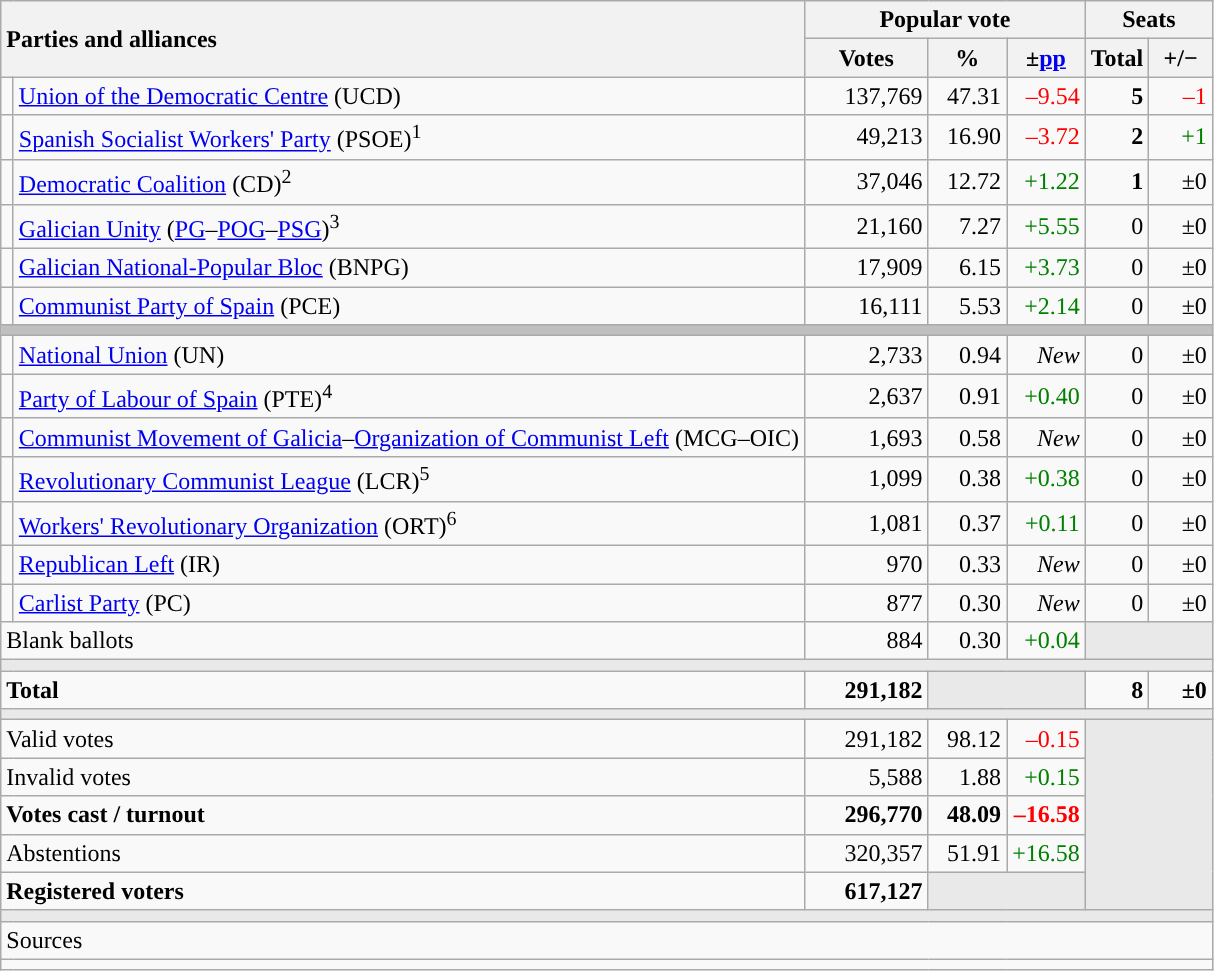<table class="wikitable" style="text-align:right;">
<tr>
<th style="text-align:left;" rowspan="2" colspan="2" width="525">Parties and alliances</th>
<th colspan="3">Popular vote</th>
<th colspan="2">Seats</th>
</tr>
<tr>
<th width="75">Votes</th>
<th width="45">%</th>
<th width="45">±<a href='#'>pp</a></th>
<th width="35">Total</th>
<th width="35">+/−</th>
</tr>
<tr>
<td width="1" style="color:inherit;background:"></td>
<td align="left"><a href='#'>Union of the Democratic Centre</a> (UCD)</td>
<td>137,769</td>
<td>47.31</td>
<td style="color:red;">–9.54</td>
<td><strong>5</strong></td>
<td style="color:red;">–1</td>
</tr>
<tr>
<td style="color:inherit;background:"></td>
<td align="left"><a href='#'>Spanish Socialist Workers' Party</a> (PSOE)<sup>1</sup></td>
<td>49,213</td>
<td>16.90</td>
<td style="color:red;">–3.72</td>
<td><strong>2</strong></td>
<td style="color:green;">+1</td>
</tr>
<tr>
<td style="color:inherit;background:"></td>
<td align="left"><a href='#'>Democratic Coalition</a> (CD)<sup>2</sup></td>
<td>37,046</td>
<td>12.72</td>
<td style="color:green;">+1.22</td>
<td><strong>1</strong></td>
<td>±0</td>
</tr>
<tr>
<td style="color:inherit;background:"></td>
<td align="left"><a href='#'>Galician Unity</a> (<a href='#'>PG</a>–<a href='#'>POG</a>–<a href='#'>PSG</a>)<sup>3</sup></td>
<td>21,160</td>
<td>7.27</td>
<td style="color:green;">+5.55</td>
<td>0</td>
<td>±0</td>
</tr>
<tr>
<td style="color:inherit;background:"></td>
<td align="left"><a href='#'>Galician National-Popular Bloc</a> (BNPG)</td>
<td>17,909</td>
<td>6.15</td>
<td style="color:green;">+3.73</td>
<td>0</td>
<td>±0</td>
</tr>
<tr>
<td style="color:inherit;background:"></td>
<td align="left"><a href='#'>Communist Party of Spain</a> (PCE)</td>
<td>16,111</td>
<td>5.53</td>
<td style="color:green;">+2.14</td>
<td>0</td>
<td>±0</td>
</tr>
<tr>
<td colspan="7" bgcolor="#C0C0C0"></td>
</tr>
<tr>
<td style="color:inherit;background:"></td>
<td align="left"><a href='#'>National Union</a> (UN)</td>
<td>2,733</td>
<td>0.94</td>
<td><em>New</em></td>
<td>0</td>
<td>±0</td>
</tr>
<tr>
<td style="color:inherit;background:"></td>
<td align="left"><a href='#'>Party of Labour of Spain</a> (PTE)<sup>4</sup></td>
<td>2,637</td>
<td>0.91</td>
<td style="color:green;">+0.40</td>
<td>0</td>
<td>±0</td>
</tr>
<tr>
<td style="color:inherit;background:"></td>
<td align="left"><a href='#'>Communist Movement of Galicia</a>–<a href='#'>Organization of Communist Left</a> (MCG–OIC)</td>
<td>1,693</td>
<td>0.58</td>
<td><em>New</em></td>
<td>0</td>
<td>±0</td>
</tr>
<tr>
<td style="color:inherit;background:"></td>
<td align="left"><a href='#'>Revolutionary Communist League</a> (LCR)<sup>5</sup></td>
<td>1,099</td>
<td>0.38</td>
<td style="color:green;">+0.38</td>
<td>0</td>
<td>±0</td>
</tr>
<tr>
<td style="color:inherit;background:"></td>
<td align="left"><a href='#'>Workers' Revolutionary Organization</a> (ORT)<sup>6</sup></td>
<td>1,081</td>
<td>0.37</td>
<td style="color:green;">+0.11</td>
<td>0</td>
<td>±0</td>
</tr>
<tr>
<td style="color:inherit;background:"></td>
<td align="left"><a href='#'>Republican Left</a> (IR)</td>
<td>970</td>
<td>0.33</td>
<td><em>New</em></td>
<td>0</td>
<td>±0</td>
</tr>
<tr>
<td style="color:inherit;background:"></td>
<td align="left"><a href='#'>Carlist Party</a> (PC)</td>
<td>877</td>
<td>0.30</td>
<td><em>New</em></td>
<td>0</td>
<td>±0</td>
</tr>
<tr>
<td align="left" colspan="2">Blank ballots</td>
<td>884</td>
<td>0.30</td>
<td style="color:green;">+0.04</td>
<td bgcolor="#E9E9E9" colspan="2"></td>
</tr>
<tr>
<td colspan="7" bgcolor="#E9E9E9"></td>
</tr>
<tr style="font-weight:bold;">
<td align="left" colspan="2">Total</td>
<td>291,182</td>
<td bgcolor="#E9E9E9" colspan="2"></td>
<td>8</td>
<td>±0</td>
</tr>
<tr>
<td colspan="7" bgcolor="#E9E9E9"></td>
</tr>
<tr>
<td align="left" colspan="2">Valid votes</td>
<td>291,182</td>
<td>98.12</td>
<td style="color:red;">–0.15</td>
<td bgcolor="#E9E9E9" colspan="2" rowspan="5"></td>
</tr>
<tr>
<td align="left" colspan="2">Invalid votes</td>
<td>5,588</td>
<td>1.88</td>
<td style="color:green;">+0.15</td>
</tr>
<tr style="font-weight:bold;">
<td align="left" colspan="2">Votes cast / turnout</td>
<td>296,770</td>
<td>48.09</td>
<td style="color:red;">–16.58</td>
</tr>
<tr>
<td align="left" colspan="2">Abstentions</td>
<td>320,357</td>
<td>51.91</td>
<td style="color:green;">+16.58</td>
</tr>
<tr style="font-weight:bold;">
<td align="left" colspan="2">Registered voters</td>
<td>617,127</td>
<td bgcolor="#E9E9E9" colspan="2"></td>
</tr>
<tr>
<td colspan="7" bgcolor="#E9E9E9"></td>
</tr>
<tr>
<td align="left" colspan="7">Sources</td>
</tr>
<tr>
<td colspan="7" style="text-align:left; max-width:790px;"></td>
</tr>
</table>
